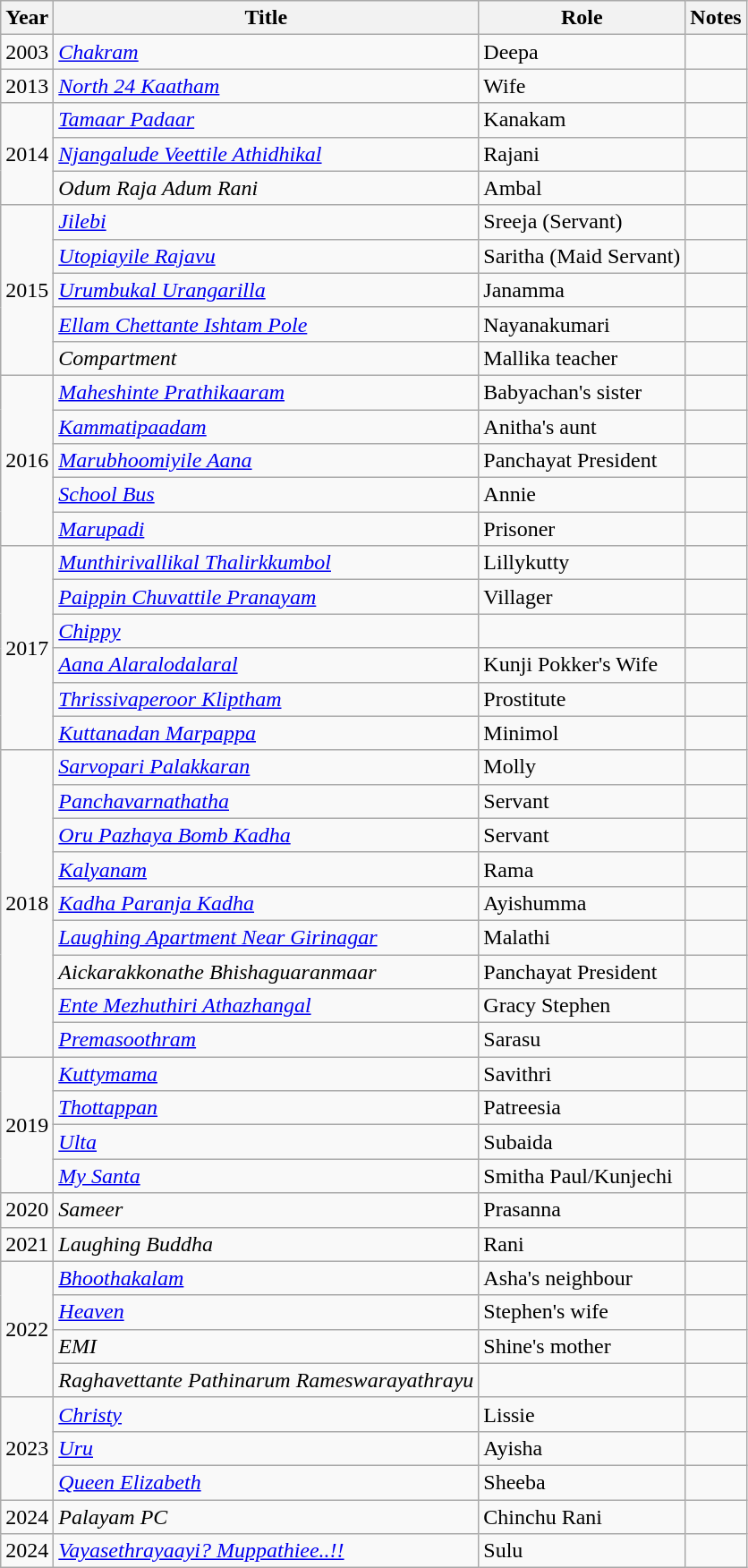<table class="wikitable sortable">
<tr>
<th>Year</th>
<th>Title</th>
<th>Role</th>
<th class="unsortable">Notes</th>
</tr>
<tr>
<td>2003</td>
<td><em><a href='#'>Chakram</a></em></td>
<td>Deepa</td>
<td></td>
</tr>
<tr>
<td>2013</td>
<td><em><a href='#'>North 24 Kaatham</a></em></td>
<td>Wife</td>
<td></td>
</tr>
<tr>
<td rowspan=3>2014</td>
<td><em><a href='#'>Tamaar Padaar</a></em></td>
<td>Kanakam</td>
<td></td>
</tr>
<tr>
<td><em><a href='#'>Njangalude Veettile Athidhikal</a></em></td>
<td>Rajani</td>
<td></td>
</tr>
<tr>
<td><em>Odum Raja Adum Rani</em></td>
<td>Ambal</td>
<td></td>
</tr>
<tr>
<td rowspan=5>2015</td>
<td><em><a href='#'>Jilebi</a></em></td>
<td>Sreeja (Servant)</td>
<td></td>
</tr>
<tr>
<td><em><a href='#'>Utopiayile Rajavu</a></em></td>
<td>Saritha (Maid Servant)</td>
<td></td>
</tr>
<tr>
<td><em><a href='#'>Urumbukal Urangarilla</a></em></td>
<td>Janamma</td>
<td></td>
</tr>
<tr>
<td><em><a href='#'>Ellam Chettante Ishtam Pole</a></em></td>
<td>Nayanakumari</td>
<td></td>
</tr>
<tr>
<td><em>Compartment</em></td>
<td>Mallika teacher</td>
<td></td>
</tr>
<tr>
<td rowspan=5>2016</td>
<td><em><a href='#'>Maheshinte Prathikaaram</a></em></td>
<td>Babyachan's sister</td>
<td></td>
</tr>
<tr>
<td><em><a href='#'>Kammatipaadam</a></em></td>
<td>Anitha's aunt</td>
<td></td>
</tr>
<tr>
<td><em><a href='#'>Marubhoomiyile Aana</a></em></td>
<td>Panchayat President</td>
<td></td>
</tr>
<tr>
<td><em><a href='#'>School Bus</a></em></td>
<td>Annie</td>
<td></td>
</tr>
<tr>
<td><em><a href='#'>Marupadi</a></em></td>
<td>Prisoner</td>
<td></td>
</tr>
<tr>
<td rowspan=6>2017</td>
<td><em><a href='#'>Munthirivallikal Thalirkkumbol</a></em></td>
<td>Lillykutty</td>
<td></td>
</tr>
<tr>
<td><em><a href='#'>Paippin Chuvattile Pranayam</a></em></td>
<td>Villager</td>
<td></td>
</tr>
<tr>
<td><em><a href='#'>Chippy</a></em></td>
<td></td>
<td></td>
</tr>
<tr>
<td><em><a href='#'>Aana Alaralodalaral</a></em></td>
<td>Kunji Pokker's Wife</td>
<td></td>
</tr>
<tr>
<td><em><a href='#'>Thrissivaperoor Kliptham</a></em></td>
<td>Prostitute</td>
<td></td>
</tr>
<tr>
<td><em><a href='#'>Kuttanadan Marpappa</a></em></td>
<td>Minimol</td>
<td></td>
</tr>
<tr>
<td rowspan=9>2018</td>
<td><em><a href='#'>Sarvopari Palakkaran</a></em></td>
<td>Molly</td>
<td></td>
</tr>
<tr>
<td><em><a href='#'>Panchavarnathatha</a></em></td>
<td>Servant</td>
<td></td>
</tr>
<tr>
<td><em><a href='#'>Oru Pazhaya Bomb Kadha</a></em></td>
<td>Servant</td>
<td></td>
</tr>
<tr>
<td><em><a href='#'>Kalyanam</a></em></td>
<td>Rama</td>
<td></td>
</tr>
<tr>
<td><em><a href='#'>Kadha Paranja Kadha</a></em></td>
<td>Ayishumma</td>
<td></td>
</tr>
<tr>
<td><em><a href='#'>Laughing Apartment Near Girinagar</a></em></td>
<td>Malathi</td>
<td></td>
</tr>
<tr>
<td><em>Aickarakkonathe Bhishaguaranmaar</em></td>
<td>Panchayat President</td>
<td></td>
</tr>
<tr>
<td><em><a href='#'>Ente Mezhuthiri Athazhangal</a></em></td>
<td>Gracy Stephen</td>
<td></td>
</tr>
<tr>
<td><em><a href='#'>Premasoothram</a></em></td>
<td>Sarasu</td>
<td></td>
</tr>
<tr>
<td rowspan=4>2019</td>
<td><em><a href='#'>Kuttymama</a></em></td>
<td>Savithri</td>
<td></td>
</tr>
<tr>
<td><em><a href='#'>Thottappan</a></em></td>
<td>Patreesia</td>
<td></td>
</tr>
<tr>
<td><em><a href='#'>Ulta</a></em></td>
<td>Subaida</td>
<td></td>
</tr>
<tr>
<td><em><a href='#'>My Santa</a></em></td>
<td>Smitha Paul/Kunjechi</td>
<td></td>
</tr>
<tr>
<td>2020</td>
<td><em>Sameer</em></td>
<td>Prasanna</td>
<td></td>
</tr>
<tr>
<td>2021</td>
<td><em>Laughing Buddha</em></td>
<td>Rani</td>
<td></td>
</tr>
<tr>
<td rowspan=4>2022</td>
<td><em><a href='#'>Bhoothakalam</a></em></td>
<td>Asha's neighbour</td>
<td></td>
</tr>
<tr>
<td><em><a href='#'>Heaven</a></em></td>
<td>Stephen's wife</td>
<td></td>
</tr>
<tr>
<td><em>EMI</em></td>
<td>Shine's mother</td>
<td></td>
</tr>
<tr>
<td><em>Raghavettante Pathinarum Rameswarayathrayu</em></td>
<td></td>
<td></td>
</tr>
<tr>
<td rowspan=3>2023</td>
<td><em><a href='#'>Christy</a></em></td>
<td>Lissie</td>
<td></td>
</tr>
<tr>
<td><em><a href='#'>Uru</a></em></td>
<td>Ayisha</td>
<td></td>
</tr>
<tr>
<td><em><a href='#'>Queen Elizabeth</a></em></td>
<td>Sheeba</td>
<td></td>
</tr>
<tr>
<td>2024</td>
<td><em>Palayam PC</em></td>
<td>Chinchu Rani</td>
<td></td>
</tr>
<tr>
<td>2024</td>
<td><em><a href='#'>Vayasethrayaayi? Muppathiee..!!</a></em></td>
<td>Sulu</td>
<td></td>
</tr>
</table>
